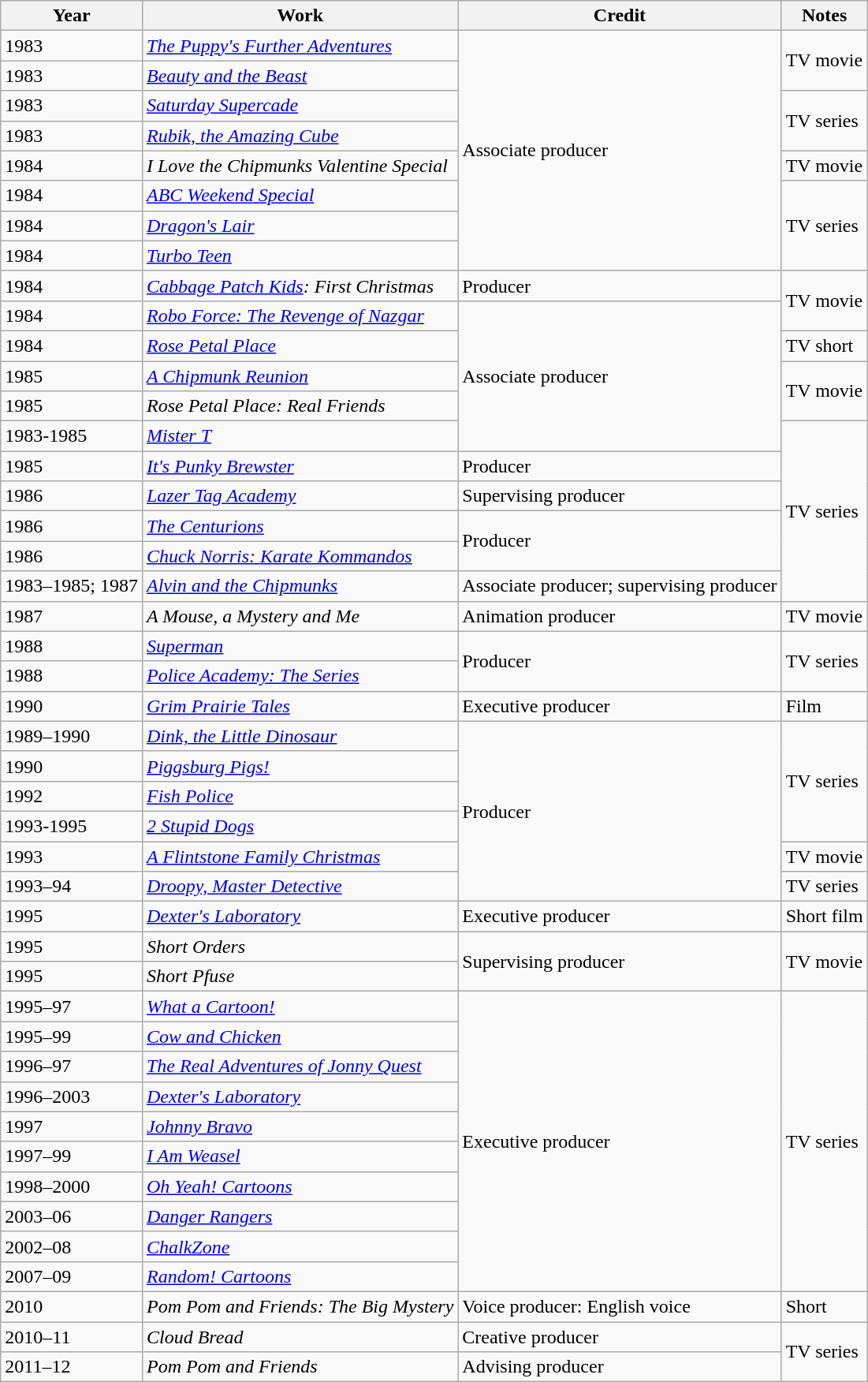<table class="wikitable sortable">
<tr>
<th>Year</th>
<th>Work</th>
<th>Credit</th>
<th>Notes</th>
</tr>
<tr>
<td>1983</td>
<td><em><a href='#'>The Puppy's Further Adventures</a></em></td>
<td rowspan="8">Associate producer</td>
<td rowspan="2">TV movie</td>
</tr>
<tr>
<td>1983</td>
<td><em><a href='#'>Beauty and the Beast</a></em></td>
</tr>
<tr>
<td>1983</td>
<td><em><a href='#'>Saturday Supercade</a></em></td>
<td rowspan="2">TV series</td>
</tr>
<tr>
<td>1983</td>
<td><em><a href='#'>Rubik, the Amazing Cube</a></em></td>
</tr>
<tr>
<td>1984</td>
<td><em>I Love the Chipmunks Valentine Special</em></td>
<td>TV movie</td>
</tr>
<tr>
<td>1984</td>
<td><em><a href='#'>ABC Weekend Special</a></em></td>
<td rowspan="3">TV series</td>
</tr>
<tr>
<td>1984</td>
<td><em><a href='#'>Dragon's Lair</a></em></td>
</tr>
<tr>
<td>1984</td>
<td><em><a href='#'>Turbo Teen</a></em></td>
</tr>
<tr>
<td>1984</td>
<td><em><a href='#'>Cabbage Patch Kids</a>: First Christmas</em></td>
<td>Producer</td>
<td rowspan="2">TV movie</td>
</tr>
<tr>
<td>1984</td>
<td><em><a href='#'>Robo Force: The Revenge of Nazgar</a></em></td>
<td rowspan="5">Associate producer</td>
</tr>
<tr>
<td>1984</td>
<td><em><a href='#'>Rose Petal Place</a></em></td>
<td>TV short</td>
</tr>
<tr>
<td>1985</td>
<td><em><a href='#'>A Chipmunk Reunion</a></em></td>
<td rowspan="2">TV movie</td>
</tr>
<tr>
<td>1985</td>
<td><em>Rose Petal Place: Real Friends</em></td>
</tr>
<tr>
<td>1983-1985</td>
<td><em><a href='#'>Mister T</a></em></td>
<td rowspan="6">TV series</td>
</tr>
<tr>
<td>1985</td>
<td><em><a href='#'>It's Punky Brewster</a></em></td>
<td>Producer</td>
</tr>
<tr>
<td>1986</td>
<td><em><a href='#'>Lazer Tag Academy</a></em></td>
<td>Supervising producer</td>
</tr>
<tr>
<td>1986</td>
<td><em><a href='#'>The Centurions</a></em></td>
<td rowspan="2">Producer</td>
</tr>
<tr>
<td>1986</td>
<td><em><a href='#'>Chuck Norris: Karate Kommandos</a></em></td>
</tr>
<tr>
<td>1983–1985; 1987</td>
<td><em><a href='#'>Alvin and the Chipmunks</a></em></td>
<td>Associate producer; supervising producer</td>
</tr>
<tr>
<td>1987</td>
<td><em>A Mouse, a Mystery and Me</em></td>
<td>Animation producer</td>
<td>TV movie</td>
</tr>
<tr>
<td>1988</td>
<td><em><a href='#'>Superman</a></em></td>
<td rowspan="2">Producer</td>
<td rowspan="2">TV series</td>
</tr>
<tr>
<td>1988</td>
<td><em><a href='#'>Police Academy: The Series</a></em></td>
</tr>
<tr>
<td>1990</td>
<td><em><a href='#'>Grim Prairie Tales</a></em></td>
<td>Executive producer</td>
<td>Film</td>
</tr>
<tr>
<td>1989–1990</td>
<td><em><a href='#'>Dink, the Little Dinosaur</a></em></td>
<td rowspan="6">Producer</td>
<td rowspan="4">TV series</td>
</tr>
<tr>
<td>1990</td>
<td><em><a href='#'>Piggsburg Pigs!</a></em></td>
</tr>
<tr>
<td>1992</td>
<td><em><a href='#'>Fish Police</a></em></td>
</tr>
<tr>
<td>1993-1995</td>
<td><em><a href='#'>2 Stupid Dogs</a></em></td>
</tr>
<tr>
<td>1993</td>
<td><em><a href='#'>A Flintstone Family Christmas</a></em></td>
<td>TV movie</td>
</tr>
<tr>
<td>1993–94</td>
<td><em><a href='#'>Droopy, Master Detective</a></em></td>
<td>TV series</td>
</tr>
<tr>
<td>1995</td>
<td><em><a href='#'>Dexter's Laboratory</a></em></td>
<td>Executive producer</td>
<td>Short film</td>
</tr>
<tr>
<td>1995</td>
<td><em>Short Orders</em></td>
<td rowspan="2">Supervising producer</td>
<td rowspan="2">TV movie</td>
</tr>
<tr>
<td>1995</td>
<td><em>Short Pfuse</em></td>
</tr>
<tr>
<td>1995–97</td>
<td><em><a href='#'>What a Cartoon!</a></em></td>
<td rowspan="10">Executive producer</td>
<td rowspan="10">TV series</td>
</tr>
<tr>
<td>1995–99</td>
<td><em><a href='#'>Cow and Chicken</a></em></td>
</tr>
<tr>
<td>1996–97</td>
<td><em><a href='#'>The Real Adventures of Jonny Quest</a></em></td>
</tr>
<tr>
<td>1996–2003</td>
<td><em><a href='#'>Dexter's Laboratory</a></em></td>
</tr>
<tr>
<td>1997</td>
<td><em><a href='#'>Johnny Bravo</a></em></td>
</tr>
<tr>
<td>1997–99</td>
<td><em><a href='#'>I Am Weasel</a></em></td>
</tr>
<tr>
<td>1998–2000</td>
<td><em><a href='#'>Oh Yeah! Cartoons</a></em></td>
</tr>
<tr>
<td>2003–06</td>
<td><em><a href='#'>Danger Rangers</a></em></td>
</tr>
<tr>
<td>2002–08</td>
<td><em><a href='#'>ChalkZone</a></em></td>
</tr>
<tr>
<td>2007–09</td>
<td><em><a href='#'>Random! Cartoons</a></em></td>
</tr>
<tr>
<td>2010</td>
<td><em>Pom Pom and Friends: The Big Mystery</em></td>
<td>Voice producer: English voice</td>
<td>Short</td>
</tr>
<tr>
<td>2010–11</td>
<td><em>Cloud Bread</em></td>
<td>Creative producer</td>
<td rowspan="2">TV series</td>
</tr>
<tr>
<td>2011–12</td>
<td><em>Pom Pom and Friends</em></td>
<td>Advising producer</td>
</tr>
</table>
